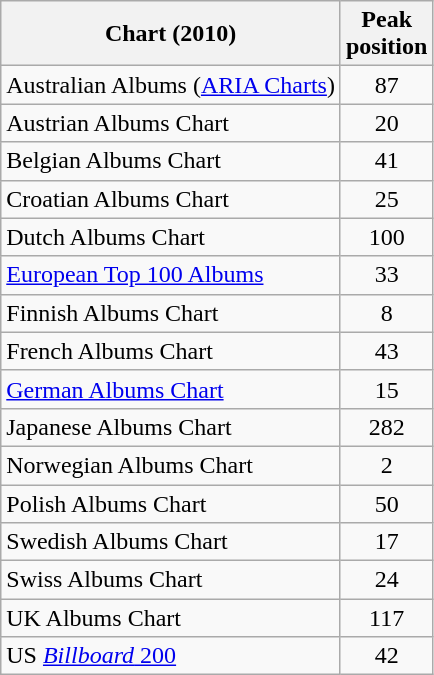<table class="wikitable sortable">
<tr>
<th>Chart (2010)</th>
<th>Peak<br>position</th>
</tr>
<tr>
<td>Australian Albums (<a href='#'>ARIA Charts</a>)</td>
<td style="text-align:center;">87</td>
</tr>
<tr>
<td>Austrian Albums Chart </td>
<td style="text-align:center;">20</td>
</tr>
<tr>
<td>Belgian Albums Chart </td>
<td style="text-align:center;">41</td>
</tr>
<tr>
<td>Croatian Albums Chart </td>
<td style="text-align:center;">25</td>
</tr>
<tr>
<td>Dutch Albums Chart </td>
<td style="text-align:center;">100</td>
</tr>
<tr>
<td><a href='#'>European Top 100 Albums</a></td>
<td style="text-align:center;">33</td>
</tr>
<tr>
<td>Finnish Albums Chart </td>
<td style="text-align:center;">8</td>
</tr>
<tr>
<td>French Albums Chart </td>
<td style="text-align:center;">43</td>
</tr>
<tr>
<td><a href='#'>German Albums Chart</a></td>
<td style="text-align:center;">15</td>
</tr>
<tr>
<td>Japanese Albums Chart </td>
<td style="text-align:center;">282</td>
</tr>
<tr>
<td>Norwegian Albums Chart </td>
<td style="text-align:center;">2</td>
</tr>
<tr>
<td>Polish Albums Chart </td>
<td style="text-align:center;">50</td>
</tr>
<tr>
<td>Swedish Albums Chart </td>
<td style="text-align:center;">17</td>
</tr>
<tr>
<td>Swiss Albums Chart </td>
<td style="text-align:center;">24</td>
</tr>
<tr>
<td>UK Albums Chart </td>
<td style="text-align:center;">117</td>
</tr>
<tr>
<td>US <a href='#'><em>Billboard</em> 200</a></td>
<td style="text-align:center;">42</td>
</tr>
</table>
